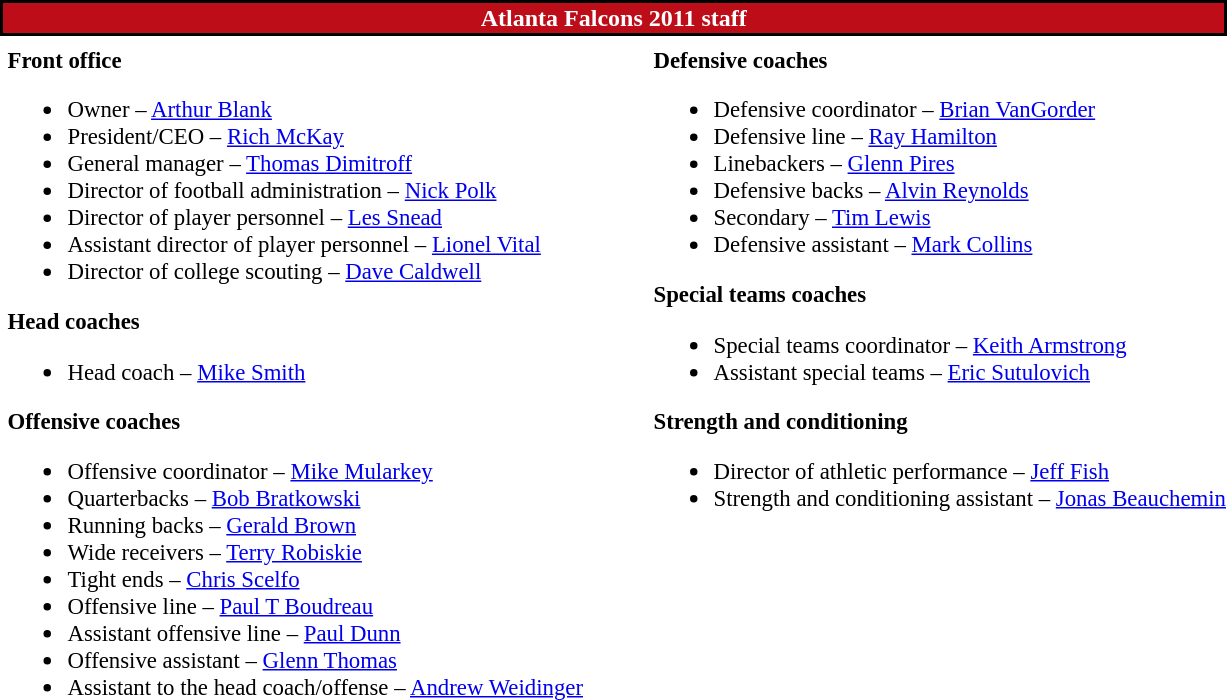<table class="toccolours" style="text-align: left;">
<tr>
<th colspan="7" style="background:#bd0d18; color:white; text-align: center; border:2px solid black;"><strong>Atlanta Falcons 2011 staff</strong></th>
</tr>
<tr>
<td colspan=7 align="right"></td>
</tr>
<tr>
<td valign="top"></td>
<td style="font-size: 95%;" valign="top"><strong>Front office</strong><br><ul><li>Owner – <a href='#'>Arthur Blank</a></li><li>President/CEO – <a href='#'>Rich McKay</a></li><li>General manager – <a href='#'>Thomas Dimitroff</a></li><li>Director of football administration – <a href='#'>Nick Polk</a></li><li>Director of player personnel – <a href='#'>Les Snead</a></li><li>Assistant director of player personnel – <a href='#'>Lionel Vital</a></li><li>Director of college scouting – <a href='#'>Dave Caldwell</a></li></ul><strong>Head coaches</strong><ul><li>Head coach – <a href='#'>Mike Smith</a></li></ul><strong>Offensive coaches</strong><ul><li>Offensive coordinator – <a href='#'>Mike Mularkey</a></li><li>Quarterbacks – <a href='#'>Bob Bratkowski</a></li><li>Running backs – <a href='#'>Gerald Brown</a></li><li>Wide receivers – <a href='#'>Terry Robiskie</a></li><li>Tight ends – <a href='#'>Chris Scelfo</a></li><li>Offensive line – <a href='#'>Paul T Boudreau</a></li><li>Assistant offensive line – <a href='#'>Paul Dunn</a></li><li>Offensive assistant – <a href='#'>Glenn Thomas</a></li><li>Assistant to the head coach/offense – <a href='#'>Andrew Weidinger</a></li></ul></td>
<td width="35"> </td>
<td valign="top"></td>
<td style="font-size: 95%;" valign="top"><strong>Defensive coaches</strong><br><ul><li>Defensive coordinator – <a href='#'>Brian VanGorder</a></li><li>Defensive line – <a href='#'>Ray Hamilton</a></li><li>Linebackers – <a href='#'>Glenn Pires</a></li><li>Defensive backs – <a href='#'>Alvin Reynolds</a></li><li>Secondary – <a href='#'>Tim Lewis</a></li><li>Defensive assistant – <a href='#'>Mark Collins</a></li></ul><strong>Special teams coaches</strong><ul><li>Special teams coordinator – <a href='#'>Keith Armstrong</a></li><li>Assistant special teams – <a href='#'>Eric Sutulovich</a></li></ul><strong>Strength and conditioning</strong><ul><li>Director of athletic performance – <a href='#'>Jeff Fish</a></li><li>Strength and conditioning assistant – <a href='#'>Jonas Beauchemin</a></li></ul></td>
</tr>
</table>
